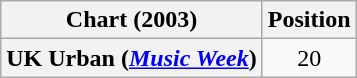<table class="wikitable plainrowheaders" style="text-align:center">
<tr>
<th>Chart (2003)</th>
<th>Position</th>
</tr>
<tr>
<th scope="row">UK Urban (<em><a href='#'>Music Week</a></em>)</th>
<td>20</td>
</tr>
</table>
